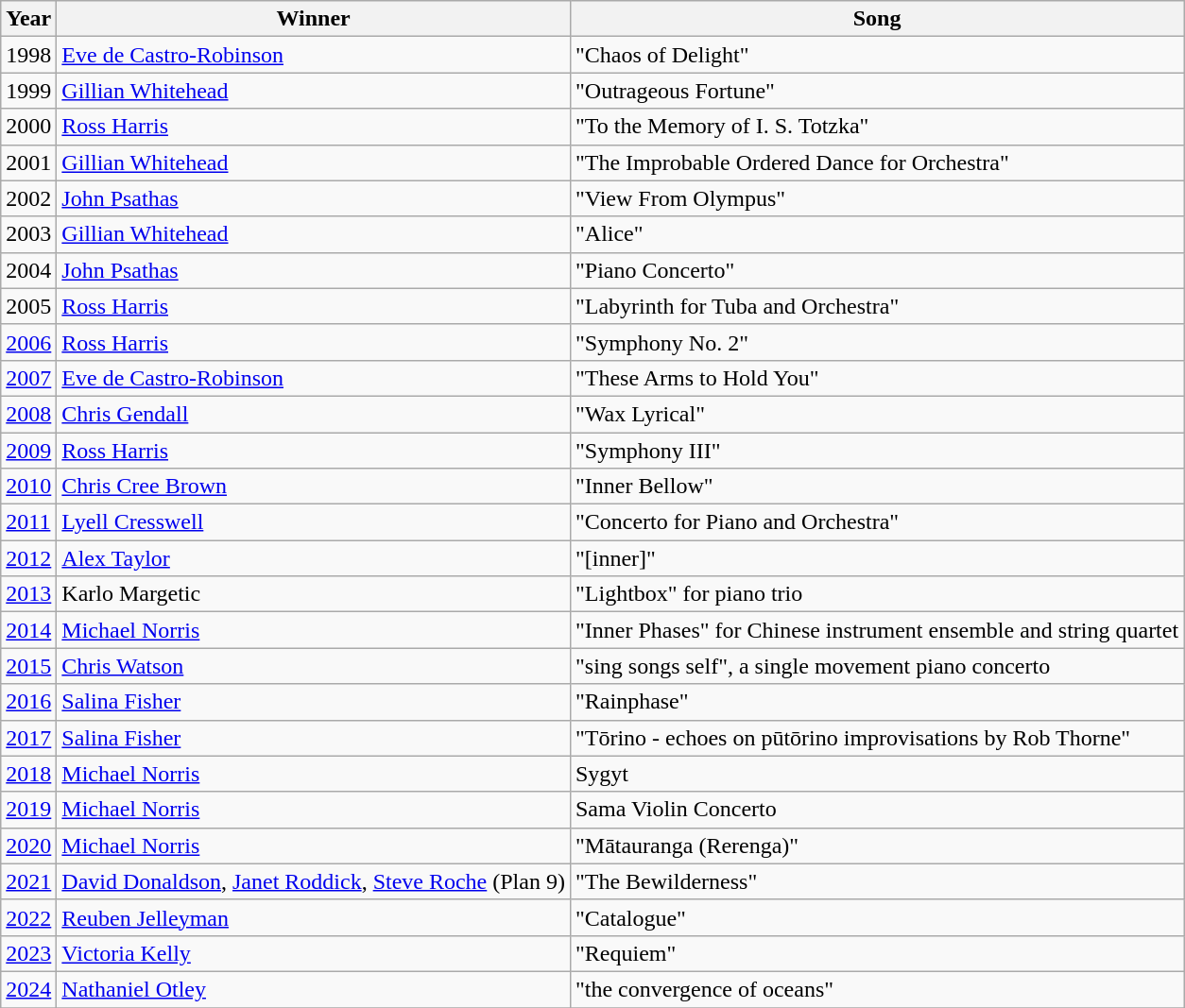<table class="wikitable sortable">
<tr>
<th>Year</th>
<th>Winner</th>
<th>Song</th>
</tr>
<tr>
<td>1998</td>
<td><a href='#'>Eve de Castro-Robinson</a></td>
<td>"Chaos of Delight"</td>
</tr>
<tr>
<td>1999</td>
<td><a href='#'>Gillian Whitehead</a></td>
<td>"Outrageous Fortune"</td>
</tr>
<tr>
<td>2000</td>
<td><a href='#'>Ross Harris</a></td>
<td>"To the Memory of I. S. Totzka"</td>
</tr>
<tr>
<td>2001</td>
<td><a href='#'>Gillian Whitehead</a></td>
<td>"The Improbable Ordered Dance for Orchestra"</td>
</tr>
<tr>
<td>2002</td>
<td><a href='#'>John Psathas</a></td>
<td>"View From Olympus"</td>
</tr>
<tr>
<td>2003</td>
<td><a href='#'>Gillian Whitehead</a></td>
<td>"Alice"</td>
</tr>
<tr>
<td>2004</td>
<td><a href='#'>John Psathas</a></td>
<td>"Piano Concerto"</td>
</tr>
<tr>
<td>2005</td>
<td><a href='#'>Ross Harris</a></td>
<td>"Labyrinth for Tuba and Orchestra"</td>
</tr>
<tr>
<td><a href='#'>2006</a></td>
<td><a href='#'>Ross Harris</a></td>
<td>"Symphony No. 2"</td>
</tr>
<tr>
<td><a href='#'>2007</a></td>
<td><a href='#'>Eve de Castro-Robinson</a></td>
<td>"These Arms to Hold You"</td>
</tr>
<tr>
<td><a href='#'>2008</a></td>
<td><a href='#'>Chris Gendall</a></td>
<td>"Wax Lyrical"</td>
</tr>
<tr>
<td><a href='#'>2009</a></td>
<td><a href='#'>Ross Harris</a></td>
<td>"Symphony III"</td>
</tr>
<tr>
<td><a href='#'>2010</a></td>
<td><a href='#'>Chris Cree Brown</a></td>
<td>"Inner Bellow"</td>
</tr>
<tr>
<td><a href='#'>2011</a></td>
<td><a href='#'>Lyell Cresswell</a></td>
<td>"Concerto for Piano and Orchestra"</td>
</tr>
<tr>
<td><a href='#'>2012</a></td>
<td><a href='#'>Alex Taylor</a></td>
<td>"[inner]"</td>
</tr>
<tr>
<td><a href='#'>2013</a></td>
<td>Karlo Margetic</td>
<td>"Lightbox" for piano trio</td>
</tr>
<tr>
<td><a href='#'>2014</a></td>
<td><a href='#'>Michael Norris</a></td>
<td>"Inner Phases" for Chinese instrument ensemble and string quartet</td>
</tr>
<tr>
<td><a href='#'>2015</a></td>
<td><a href='#'>Chris Watson</a></td>
<td>"sing songs self", a single movement piano concerto</td>
</tr>
<tr>
<td><a href='#'>2016</a></td>
<td><a href='#'>Salina Fisher</a></td>
<td>"Rainphase"</td>
</tr>
<tr>
<td><a href='#'>2017</a></td>
<td><a href='#'>Salina Fisher</a></td>
<td>"Tōrino - echoes on pūtōrino improvisations by Rob Thorne"</td>
</tr>
<tr>
<td><a href='#'>2018</a></td>
<td><a href='#'>Michael Norris</a></td>
<td>Sygyt</td>
</tr>
<tr>
<td><a href='#'>2019</a></td>
<td><a href='#'>Michael Norris</a></td>
<td>Sama Violin Concerto</td>
</tr>
<tr>
<td><a href='#'>2020</a></td>
<td><a href='#'>Michael Norris</a></td>
<td>"Mātauranga (Rerenga)"</td>
</tr>
<tr>
<td><a href='#'>2021</a></td>
<td><a href='#'>David Donaldson</a>, <a href='#'>Janet Roddick</a>, <a href='#'>Steve Roche</a> (Plan 9)</td>
<td>"The Bewilderness"</td>
</tr>
<tr>
<td><a href='#'>2022</a></td>
<td><a href='#'>Reuben Jelleyman</a></td>
<td>"Catalogue"</td>
</tr>
<tr>
<td><a href='#'>2023</a></td>
<td><a href='#'>Victoria Kelly</a></td>
<td>"Requiem"</td>
</tr>
<tr>
<td><a href='#'>2024</a></td>
<td><a href='#'>Nathaniel Otley</a></td>
<td>"the convergence of oceans"</td>
</tr>
<tr>
</tr>
</table>
